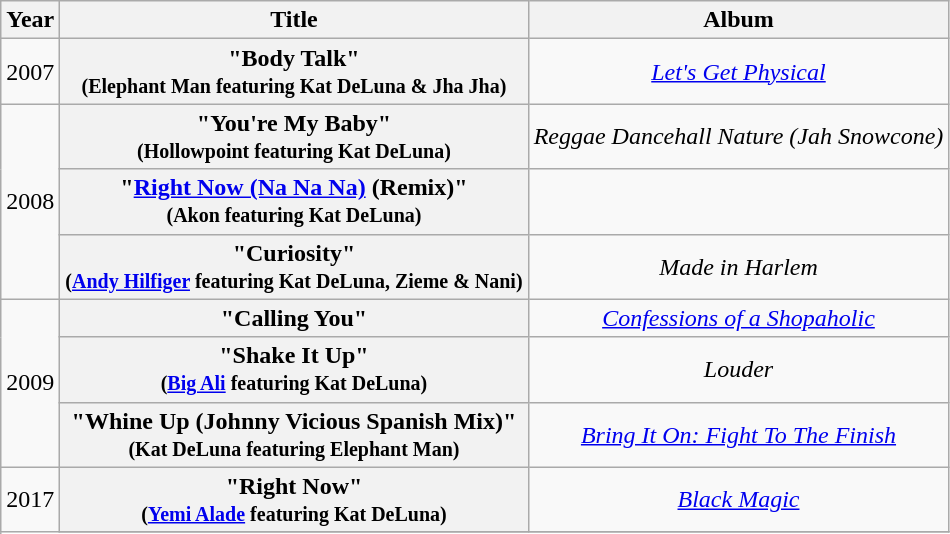<table class="wikitable plainrowheaders" style="text-align:center;" border="1">
<tr>
<th scope="col">Year</th>
<th scope="col">Title</th>
<th scope="col">Album</th>
</tr>
<tr>
<td>2007</td>
<th scope="row">"Body Talk" <br><small>(Elephant Man featuring Kat DeLuna & Jha Jha)</small></th>
<td><em><a href='#'>Let's Get Physical</a></em></td>
</tr>
<tr>
<td rowspan=3>2008</td>
<th scope="row">"You're My Baby" <br><small>(Hollowpoint featuring Kat DeLuna)</small></th>
<td><em>Reggae Dancehall Nature (Jah Snowcone)</em></td>
</tr>
<tr>
<th scope="row">"<a href='#'>Right Now (Na Na Na)</a> (Remix)" <br><small>(Akon featuring Kat DeLuna)</small></th>
<td></td>
</tr>
<tr>
<th scope="row">"Curiosity" <br><small>(<a href='#'>Andy Hilfiger</a> featuring Kat DeLuna, Zieme & Nani)</small></th>
<td><em>Made in Harlem</em></td>
</tr>
<tr>
<td rowspan=3>2009</td>
<th scope="row">"Calling You"</th>
<td><em><a href='#'>Confessions of a Shopaholic</a></em></td>
</tr>
<tr>
<th scope="row">"Shake It Up" <br><small>(<a href='#'>Big Ali</a> featuring Kat DeLuna)</small></th>
<td><em>Louder</em></td>
</tr>
<tr>
<th scope="row">"Whine Up (Johnny Vicious Spanish Mix)" <br><small>(Kat DeLuna featuring Elephant Man)</small></th>
<td><em><a href='#'>Bring It On: Fight To The Finish</a></em></td>
</tr>
<tr>
<td rowspan=3>2017</td>
<th scope="row">"Right Now" <br><small>(<a href='#'>Yemi Alade</a> featuring Kat DeLuna)</small></th>
<td><em><a href='#'>Black Magic</a></em></td>
</tr>
<tr>
</tr>
</table>
